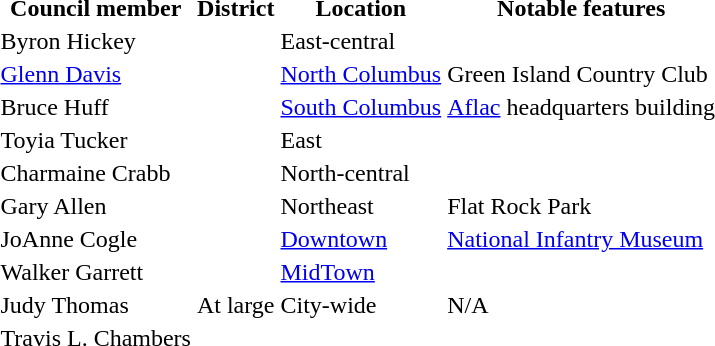<table>
<tr>
<th> Council member</th>
<th> District</th>
<th> Location</th>
<th> Notable features</th>
</tr>
<tr>
<td> Byron Hickey</td>
<td> </td>
<td> East-central</td>
<td> </td>
</tr>
<tr>
<td> <a href='#'>Glenn Davis</a></td>
<td> </td>
<td> <a href='#'>North Columbus</a></td>
<td> Green Island Country Club</td>
</tr>
<tr>
<td> Bruce Huff</td>
<td> </td>
<td> <a href='#'>South Columbus</a></td>
<td> <a href='#'>Aflac</a> headquarters building</td>
</tr>
<tr>
<td> Toyia Tucker</td>
<td> </td>
<td> East</td>
<td> </td>
</tr>
<tr>
<td> Charmaine Crabb</td>
<td> </td>
<td> North-central</td>
<td> </td>
</tr>
<tr>
<td> Gary Allen</td>
<td> </td>
<td> Northeast</td>
<td> Flat Rock Park</td>
</tr>
<tr>
<td> JoAnne Cogle</td>
<td> </td>
<td> <a href='#'>Downtown</a></td>
<td> <a href='#'>National Infantry Museum</a></td>
</tr>
<tr>
<td> Walker Garrett</td>
<td> </td>
<td> <a href='#'>MidTown</a></td>
<td> </td>
</tr>
<tr>
<td> Judy Thomas</td>
<td>At large</td>
<td>City-wide</td>
<td>N/A</td>
</tr>
<tr>
<td> Travis L. Chambers<br>

</td>
</tr>
</table>
